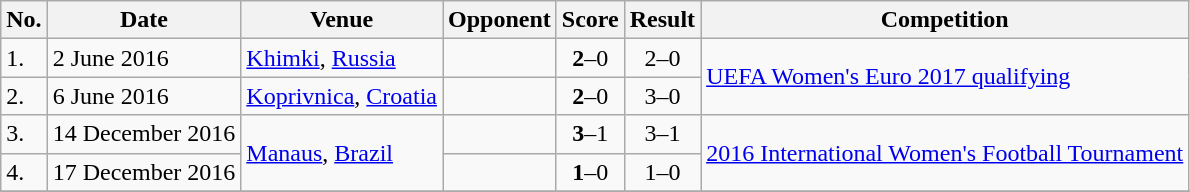<table class="wikitable">
<tr>
<th>No.</th>
<th>Date</th>
<th>Venue</th>
<th>Opponent</th>
<th>Score</th>
<th>Result</th>
<th>Competition</th>
</tr>
<tr>
<td>1.</td>
<td>2 June 2016</td>
<td><a href='#'>Khimki</a>, <a href='#'>Russia</a></td>
<td></td>
<td align=center><strong>2</strong>–0</td>
<td align=center>2–0</td>
<td rowspan=2><a href='#'>UEFA Women's Euro 2017 qualifying</a></td>
</tr>
<tr>
<td>2.</td>
<td>6 June 2016</td>
<td><a href='#'>Koprivnica</a>, <a href='#'>Croatia</a></td>
<td></td>
<td align=center><strong>2</strong>–0</td>
<td align=center>3–0</td>
</tr>
<tr>
<td>3.</td>
<td>14 December 2016</td>
<td rowspan=2><a href='#'>Manaus</a>, <a href='#'>Brazil</a></td>
<td></td>
<td align=center><strong>3</strong>–1</td>
<td align=center>3–1</td>
<td rowspan=2><a href='#'>2016 International Women's Football Tournament</a></td>
</tr>
<tr>
<td>4.</td>
<td>17 December 2016</td>
<td></td>
<td align=center><strong>1</strong>–0</td>
<td align=center>1–0</td>
</tr>
<tr>
</tr>
</table>
